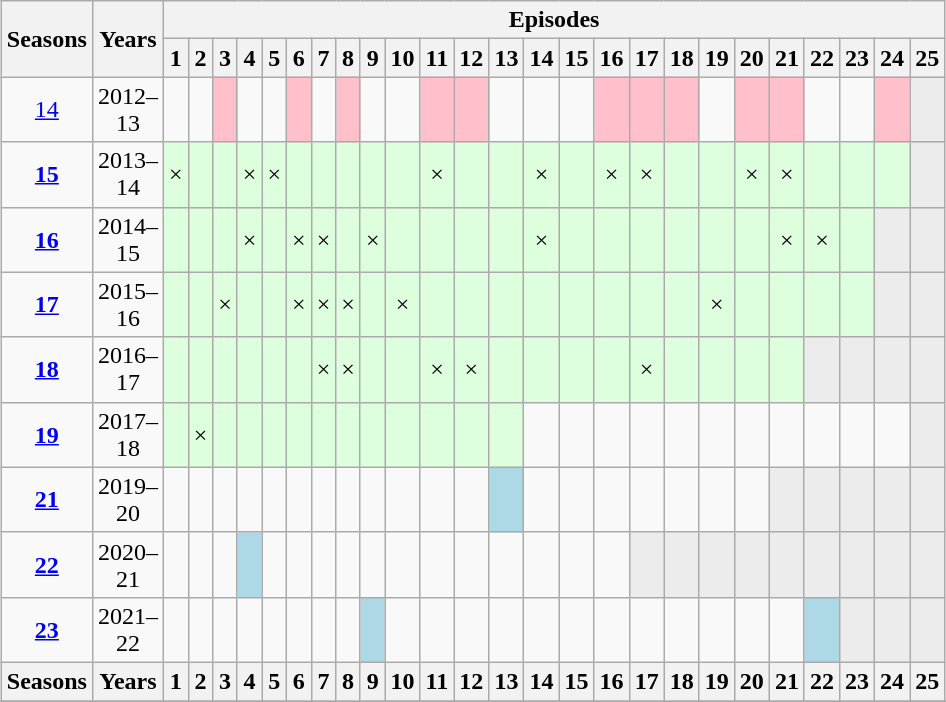<table class="wikitable" style="text-align:center; margin:auto; width:5%;">
<tr>
<th rowspan="2">Seasons</th>
<th rowspan="2">Years</th>
<th colspan="25">Episodes</th>
</tr>
<tr>
<th>1</th>
<th>2</th>
<th>3</th>
<th>4</th>
<th>5</th>
<th>6</th>
<th>7</th>
<th>8</th>
<th>9</th>
<th>10</th>
<th>11</th>
<th>12</th>
<th>13</th>
<th>14</th>
<th>15</th>
<th>16</th>
<th>17</th>
<th>18</th>
<th>19</th>
<th>20</th>
<th>21</th>
<th>22</th>
<th>23</th>
<th>24</th>
<th>25</th>
</tr>
<tr>
<td><a href='#'>14</a></td>
<td>2012–13</td>
<td></td>
<td></td>
<td style="background:pink;"></td>
<td></td>
<td></td>
<td style="background:pink;"></td>
<td></td>
<td style="background:pink;"></td>
<td></td>
<td></td>
<td style="background:pink;"></td>
<td style="background:pink;"></td>
<td></td>
<td></td>
<td></td>
<td style="background:pink;"></td>
<td style="background:pink;"></td>
<td style="background:pink;"></td>
<td></td>
<td style="background:pink;"></td>
<td style="background:pink;"></td>
<td></td>
<td></td>
<td style="background:pink;"></td>
<td style="background:#ececec; color:gray; vertical-align:middle;" class="table-na"></td>
</tr>
<tr>
<td><strong><a href='#'>15</a></strong></td>
<td>2013–14</td>
<td style="background:#dfd;">×</td>
<td style="background:#dfd;"></td>
<td style="background:#dfd;"></td>
<td style="background:#dfd;">×</td>
<td style="background:#dfd;">×</td>
<td style="background:#dfd;"></td>
<td style="background:#dfd;"></td>
<td style="background:#dfd;"></td>
<td style="background:#dfd;"></td>
<td style="background:#dfd;"></td>
<td style="background:#dfd;">×</td>
<td style="background:#dfd;"></td>
<td style="background:#dfd;"></td>
<td style="background:#dfd;">×</td>
<td style="background:#dfd;"></td>
<td style="background:#dfd;">×</td>
<td style="background:#dfd;">×</td>
<td style="background:#dfd;"></td>
<td style="background:#dfd;"></td>
<td style="background:#dfd;">×</td>
<td style="background:#dfd;">×</td>
<td style="background:#dfd;"></td>
<td style="background:#dfd;"></td>
<td style="background:#dfd;"></td>
<td style="background:#ececec; color:gray; vertical-align:middle;" class="table-na"></td>
</tr>
<tr>
<td><strong><a href='#'>16</a></strong></td>
<td>2014–15</td>
<td style="background:#dfd;"></td>
<td style="background:#dfd;"></td>
<td style="background:#dfd;"></td>
<td style="background:#dfd;">×</td>
<td style="background:#dfd;"></td>
<td style="background:#dfd;">×</td>
<td style="background:#dfd;">×</td>
<td style="background:#dfd;"></td>
<td style="background:#dfd;">×</td>
<td style="background:#dfd;"></td>
<td style="background:#dfd;"></td>
<td style="background:#dfd;"></td>
<td style="background:#dfd;"></td>
<td style="background:#dfd;">×</td>
<td style="background:#dfd;"></td>
<td style="background:#dfd;"></td>
<td style="background:#dfd;"></td>
<td style="background:#dfd;"></td>
<td style="background:#dfd;"></td>
<td style="background:#dfd;"></td>
<td style="background:#dfd;">×</td>
<td style="background:#dfd;">×</td>
<td style="background:#dfd;"></td>
<td style="background:#ececec; color:gray; vertical-align:middle;" class="table-na"></td>
<td style="background:#ececec; color:gray; vertical-align:middle;" class="table-na"></td>
</tr>
<tr>
<td><strong><a href='#'>17</a></strong></td>
<td>2015–16</td>
<td style="background:#dfd;"></td>
<td style="background:#dfd;"></td>
<td style="background:#dfd;">×</td>
<td style="background:#dfd;"></td>
<td style="background:#dfd;"></td>
<td style="background:#dfd;">×</td>
<td style="background:#dfd;">×</td>
<td style="background:#dfd;">×</td>
<td style="background:#dfd;"></td>
<td style="background:#dfd;">×</td>
<td style="background:#dfd;"></td>
<td style="background:#dfd;"></td>
<td style="background:#dfd;"></td>
<td style="background:#dfd;"></td>
<td style="background:#dfd;"></td>
<td style="background:#dfd;"></td>
<td style="background:#dfd;"></td>
<td style="background:#dfd;"></td>
<td style="background:#dfd;">×</td>
<td style="background:#dfd;"></td>
<td style="background:#dfd;"></td>
<td style="background:#dfd;"></td>
<td style="background:#dfd;"></td>
<td style="background:#ececec; color:gray; vertical-align:middle;" class="table-na"></td>
<td style="background:#ececec; color:gray; vertical-align:middle;" class="table-na"></td>
</tr>
<tr>
<td><strong><a href='#'>18</a></strong></td>
<td>2016–17</td>
<td style="background:#dfd;"></td>
<td style="background:#dfd;"></td>
<td style="background:#dfd;"></td>
<td style="background:#dfd;"></td>
<td style="background:#dfd;"></td>
<td style="background:#dfd;"></td>
<td style="background:#dfd;">×</td>
<td style="background:#dfd;">×</td>
<td style="background:#dfd;"></td>
<td style="background:#dfd;"></td>
<td style="background:#dfd;">×</td>
<td style="background:#dfd;">×</td>
<td style="background:#dfd;"></td>
<td style="background:#dfd;"></td>
<td style="background:#dfd;"></td>
<td style="background:#dfd;"></td>
<td style="background:#dfd;">×</td>
<td style="background:#dfd;"></td>
<td style="background:#dfd;"></td>
<td style="background:#dfd;"></td>
<td style="background:#dfd;"></td>
<td style="background:#ececec; color:gray; vertical-align:middle;" class="table-na"></td>
<td style="background:#ececec; color:gray; vertical-align:middle;" class="table-na"></td>
<td style="background:#ececec; color:gray; vertical-align:middle;" class="table-na"></td>
<td style="background:#ececec; color:gray; vertical-align:middle;" class="table-na"></td>
</tr>
<tr>
<td><strong><a href='#'>19</a></strong></td>
<td>2017–18</td>
<td style="background:#dfd;"></td>
<td style="background:#dfd;">×</td>
<td style="background:#dfd;"></td>
<td style="background:#dfd;"></td>
<td style="background:#dfd;"></td>
<td style="background:#dfd;"></td>
<td style="background:#dfd;"></td>
<td style="background:#dfd;"></td>
<td style="background:#dfd;"></td>
<td style="background:#dfd;"></td>
<td style="background:#dfd;"></td>
<td style="background:#dfd;"></td>
<td style="background:#dfd;"></td>
<td></td>
<td></td>
<td></td>
<td></td>
<td></td>
<td></td>
<td></td>
<td></td>
<td></td>
<td></td>
<td></td>
<td style="background:#ececec; color:gray; vertical-align:middle;" class="table-na"></td>
</tr>
<tr>
<td><strong><a href='#'>21</a></strong></td>
<td>2019–20</td>
<td></td>
<td></td>
<td></td>
<td></td>
<td></td>
<td></td>
<td></td>
<td></td>
<td></td>
<td></td>
<td></td>
<td></td>
<td style="background:lightblue;"></td>
<td></td>
<td></td>
<td></td>
<td></td>
<td></td>
<td></td>
<td></td>
<td style="background:#ececec; color:gray; vertical-align:middle;" class="table-na"></td>
<td style="background:#ececec; color:gray; vertical-align:middle;" class="table-na"></td>
<td style="background:#ececec; color:gray; vertical-align:middle;" class="table-na"></td>
<td style="background:#ececec; color:gray; vertical-align:middle;" class="table-na"></td>
<td style="background:#ececec; color:gray; vertical-align:middle;" class="table-na"></td>
</tr>
<tr>
<td><strong><a href='#'>22</a></strong></td>
<td>2020–21</td>
<td></td>
<td></td>
<td></td>
<td style="background:lightblue;"></td>
<td></td>
<td></td>
<td></td>
<td></td>
<td></td>
<td></td>
<td></td>
<td></td>
<td></td>
<td></td>
<td></td>
<td></td>
<td style="background:#ececec; color:gray; vertical-align:middle;" class="table-na"></td>
<td style="background:#ececec; color:gray; vertical-align:middle;" class="table-na"></td>
<td style="background:#ececec; color:gray; vertical-align:middle;" class="table-na"></td>
<td style="background:#ececec; color:gray; vertical-align:middle;" class="table-na"></td>
<td style="background:#ececec; color:gray; vertical-align:middle;" class="table-na"></td>
<td style="background:#ececec; color:gray; vertical-align:middle;" class="table-na"></td>
<td style="background:#ececec; color:gray; vertical-align:middle;" class="table-na"></td>
<td style="background:#ececec; color:gray; vertical-align:middle;" class="table-na"></td>
<td style="background:#ececec; color:gray; vertical-align:middle;" class="table-na"></td>
</tr>
<tr>
<td><strong><a href='#'>23</a></strong></td>
<td>2021–22</td>
<td></td>
<td></td>
<td></td>
<td></td>
<td></td>
<td></td>
<td></td>
<td></td>
<td style="background:lightblue;"></td>
<td></td>
<td></td>
<td></td>
<td></td>
<td></td>
<td></td>
<td></td>
<td></td>
<td></td>
<td></td>
<td></td>
<td></td>
<td style="background:lightblue;"></td>
<td style="background:#ececec; color:gray; vertical-align:middle;" class="table-na"></td>
<td style="background:#ececec; color:gray; vertical-align:middle;" class="table-na"></td>
<td style="background:#ececec; color:gray; vertical-align:middle;" class="table-na"></td>
</tr>
<tr -na"|">
<th rowspan="2">Seasons</th>
<th rowspan="2">Years</th>
<th>1</th>
<th>2</th>
<th>3</th>
<th>4</th>
<th>5</th>
<th>6</th>
<th>7</th>
<th>8</th>
<th>9</th>
<th>10</th>
<th>11</th>
<th>12</th>
<th>13</th>
<th>14</th>
<th>15</th>
<th>16</th>
<th>17</th>
<th>18</th>
<th>19</th>
<th>20</th>
<th>21</th>
<th>22</th>
<th>23</th>
<th>24</th>
<th>25</th>
</tr>
<tr>
</tr>
<tr>
</tr>
</table>
